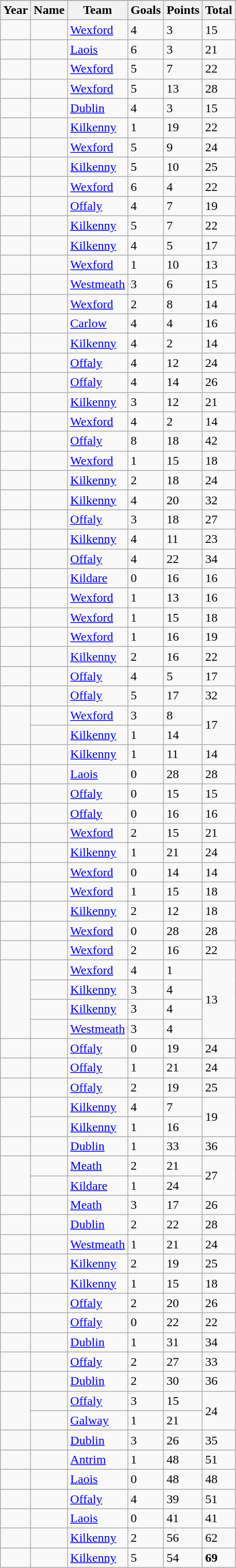<table class="wikitable sortable">
<tr>
</tr>
<tr>
<th>Year</th>
<th>Name</th>
<th>Team</th>
<th>Goals</th>
<th>Points</th>
<th>Total</th>
</tr>
<tr>
<td></td>
<td></td>
<td><a href='#'>Wexford</a></td>
<td>4</td>
<td>3</td>
<td>15</td>
</tr>
<tr>
<td></td>
<td></td>
<td><a href='#'>Laois</a></td>
<td>6</td>
<td>3</td>
<td>21</td>
</tr>
<tr>
<td></td>
<td></td>
<td><a href='#'>Wexford</a></td>
<td>5</td>
<td>7</td>
<td>22</td>
</tr>
<tr>
<td></td>
<td></td>
<td><a href='#'>Wexford</a></td>
<td>5</td>
<td>13</td>
<td>28</td>
</tr>
<tr>
<td></td>
<td></td>
<td><a href='#'>Dublin</a></td>
<td>4</td>
<td>3</td>
<td>15</td>
</tr>
<tr>
<td></td>
<td></td>
<td><a href='#'>Kilkenny</a></td>
<td>1</td>
<td>19</td>
<td>22</td>
</tr>
<tr>
<td></td>
<td></td>
<td><a href='#'>Wexford</a></td>
<td>5</td>
<td>9</td>
<td>24</td>
</tr>
<tr>
<td></td>
<td></td>
<td><a href='#'>Kilkenny</a></td>
<td>5</td>
<td>10</td>
<td>25</td>
</tr>
<tr>
<td></td>
<td></td>
<td><a href='#'>Wexford</a></td>
<td>6</td>
<td>4</td>
<td>22</td>
</tr>
<tr>
<td></td>
<td></td>
<td><a href='#'>Offaly</a></td>
<td>4</td>
<td>7</td>
<td>19</td>
</tr>
<tr>
<td></td>
<td></td>
<td><a href='#'>Kilkenny</a></td>
<td>5</td>
<td>7</td>
<td>22</td>
</tr>
<tr>
<td></td>
<td></td>
<td><a href='#'>Kilkenny</a></td>
<td>4</td>
<td>5</td>
<td>17</td>
</tr>
<tr>
<td></td>
<td></td>
<td><a href='#'>Wexford</a></td>
<td>1</td>
<td>10</td>
<td>13</td>
</tr>
<tr>
<td></td>
<td></td>
<td><a href='#'>Westmeath</a></td>
<td>3</td>
<td>6</td>
<td>15</td>
</tr>
<tr>
<td></td>
<td></td>
<td><a href='#'>Wexford</a></td>
<td>2</td>
<td>8</td>
<td>14</td>
</tr>
<tr>
<td></td>
<td></td>
<td><a href='#'>Carlow</a></td>
<td>4</td>
<td>4</td>
<td>16</td>
</tr>
<tr>
<td></td>
<td></td>
<td><a href='#'>Kilkenny</a></td>
<td>4</td>
<td>2</td>
<td>14</td>
</tr>
<tr>
<td></td>
<td></td>
<td><a href='#'>Offaly</a></td>
<td>4</td>
<td>12</td>
<td>24</td>
</tr>
<tr>
<td></td>
<td></td>
<td><a href='#'>Offaly</a></td>
<td>4</td>
<td>14</td>
<td>26</td>
</tr>
<tr>
<td></td>
<td></td>
<td><a href='#'>Kilkenny</a></td>
<td>3</td>
<td>12</td>
<td>21</td>
</tr>
<tr>
<td></td>
<td></td>
<td><a href='#'>Wexford</a></td>
<td>4</td>
<td>2</td>
<td>14</td>
</tr>
<tr>
<td></td>
<td></td>
<td><a href='#'>Offaly</a></td>
<td>8</td>
<td>18</td>
<td>42</td>
</tr>
<tr>
<td></td>
<td></td>
<td><a href='#'>Wexford</a></td>
<td>1</td>
<td>15</td>
<td>18</td>
</tr>
<tr>
<td></td>
<td></td>
<td><a href='#'>Kilkenny</a></td>
<td>2</td>
<td>18</td>
<td>24</td>
</tr>
<tr>
<td></td>
<td></td>
<td><a href='#'>Kilkenny</a></td>
<td>4</td>
<td>20</td>
<td>32</td>
</tr>
<tr>
<td></td>
<td></td>
<td><a href='#'>Offaly</a></td>
<td>3</td>
<td>18</td>
<td>27</td>
</tr>
<tr>
<td></td>
<td></td>
<td><a href='#'>Kilkenny</a></td>
<td>4</td>
<td>11</td>
<td>23</td>
</tr>
<tr>
<td></td>
<td></td>
<td><a href='#'>Offaly</a></td>
<td>4</td>
<td>22</td>
<td>34</td>
</tr>
<tr>
<td></td>
<td></td>
<td><a href='#'>Kildare</a></td>
<td>0</td>
<td>16</td>
<td>16</td>
</tr>
<tr>
<td></td>
<td></td>
<td><a href='#'>Wexford</a></td>
<td>1</td>
<td>13</td>
<td>16</td>
</tr>
<tr>
<td></td>
<td></td>
<td><a href='#'>Wexford</a></td>
<td>1</td>
<td>15</td>
<td>18</td>
</tr>
<tr>
<td></td>
<td></td>
<td><a href='#'>Wexford</a></td>
<td>1</td>
<td>16</td>
<td>19</td>
</tr>
<tr>
<td></td>
<td></td>
<td><a href='#'>Kilkenny</a></td>
<td>2</td>
<td>16</td>
<td>22</td>
</tr>
<tr>
<td></td>
<td></td>
<td><a href='#'>Offaly</a></td>
<td>4</td>
<td>5</td>
<td>17</td>
</tr>
<tr>
<td></td>
<td></td>
<td><a href='#'>Offaly</a></td>
<td>5</td>
<td>17</td>
<td>32</td>
</tr>
<tr>
<td rowspan="2"></td>
<td></td>
<td><a href='#'>Wexford</a></td>
<td>3</td>
<td>8</td>
<td rowspan="2">17</td>
</tr>
<tr>
<td></td>
<td><a href='#'>Kilkenny</a></td>
<td>1</td>
<td>14</td>
</tr>
<tr>
<td></td>
<td></td>
<td><a href='#'>Kilkenny</a></td>
<td>1</td>
<td>11</td>
<td>14</td>
</tr>
<tr>
<td></td>
<td></td>
<td><a href='#'>Laois</a></td>
<td>0</td>
<td>28</td>
<td>28</td>
</tr>
<tr>
<td></td>
<td></td>
<td><a href='#'>Offaly</a></td>
<td>0</td>
<td>15</td>
<td>15</td>
</tr>
<tr>
<td></td>
<td></td>
<td><a href='#'>Offaly</a></td>
<td>0</td>
<td>16</td>
<td>16</td>
</tr>
<tr>
<td></td>
<td></td>
<td><a href='#'>Wexford</a></td>
<td>2</td>
<td>15</td>
<td>21</td>
</tr>
<tr>
<td></td>
<td></td>
<td><a href='#'>Kilkenny</a></td>
<td>1</td>
<td>21</td>
<td>24</td>
</tr>
<tr>
<td></td>
<td></td>
<td><a href='#'>Wexford</a></td>
<td>0</td>
<td>14</td>
<td>14</td>
</tr>
<tr>
<td></td>
<td></td>
<td><a href='#'>Wexford</a></td>
<td>1</td>
<td>15</td>
<td>18</td>
</tr>
<tr>
<td></td>
<td></td>
<td><a href='#'>Kilkenny</a></td>
<td>2</td>
<td>12</td>
<td>18</td>
</tr>
<tr>
<td></td>
<td></td>
<td><a href='#'>Wexford</a></td>
<td>0</td>
<td>28</td>
<td>28</td>
</tr>
<tr>
<td></td>
<td></td>
<td><a href='#'>Wexford</a></td>
<td>2</td>
<td>16</td>
<td>22</td>
</tr>
<tr>
<td rowspan="4"></td>
<td></td>
<td><a href='#'>Wexford</a></td>
<td>4</td>
<td>1</td>
<td rowspan="4">13</td>
</tr>
<tr>
<td></td>
<td><a href='#'>Kilkenny</a></td>
<td>3</td>
<td>4</td>
</tr>
<tr>
<td></td>
<td><a href='#'>Kilkenny</a></td>
<td>3</td>
<td>4</td>
</tr>
<tr>
<td></td>
<td><a href='#'>Westmeath</a></td>
<td>3</td>
<td>4</td>
</tr>
<tr>
<td></td>
<td></td>
<td><a href='#'>Offaly</a></td>
<td>0</td>
<td>19</td>
<td>24</td>
</tr>
<tr>
<td></td>
<td></td>
<td><a href='#'>Offaly</a></td>
<td>1</td>
<td>21</td>
<td>24</td>
</tr>
<tr>
<td></td>
<td></td>
<td><a href='#'>Offaly</a></td>
<td>2</td>
<td>19</td>
<td>25</td>
</tr>
<tr>
<td rowspan="2"></td>
<td></td>
<td><a href='#'>Kilkenny</a></td>
<td>4</td>
<td>7</td>
<td rowspan="2">19</td>
</tr>
<tr>
<td></td>
<td><a href='#'>Kilkenny</a></td>
<td>1</td>
<td>16</td>
</tr>
<tr>
<td></td>
<td></td>
<td><a href='#'>Dublin</a></td>
<td>1</td>
<td>33</td>
<td>36</td>
</tr>
<tr>
<td rowspan="2"></td>
<td></td>
<td><a href='#'>Meath</a></td>
<td>2</td>
<td>21</td>
<td rowspan="2">27</td>
</tr>
<tr>
<td></td>
<td><a href='#'>Kildare</a></td>
<td>1</td>
<td>24</td>
</tr>
<tr>
<td></td>
<td></td>
<td><a href='#'>Meath</a></td>
<td>3</td>
<td>17</td>
<td>26</td>
</tr>
<tr>
<td></td>
<td></td>
<td><a href='#'>Dublin</a></td>
<td>2</td>
<td>22</td>
<td>28</td>
</tr>
<tr>
<td></td>
<td></td>
<td><a href='#'>Westmeath</a></td>
<td>1</td>
<td>21</td>
<td>24</td>
</tr>
<tr>
<td></td>
<td></td>
<td><a href='#'>Kilkenny</a></td>
<td>2</td>
<td>19</td>
<td>25</td>
</tr>
<tr>
<td></td>
<td></td>
<td><a href='#'>Kilkenny</a></td>
<td>1</td>
<td>15</td>
<td>18</td>
</tr>
<tr>
<td></td>
<td></td>
<td><a href='#'>Offaly</a></td>
<td>2</td>
<td>20</td>
<td>26</td>
</tr>
<tr>
<td></td>
<td></td>
<td><a href='#'>Offaly</a></td>
<td>0</td>
<td>22</td>
<td>22</td>
</tr>
<tr>
<td></td>
<td></td>
<td><a href='#'>Dublin</a></td>
<td>1</td>
<td>31</td>
<td>34</td>
</tr>
<tr>
<td></td>
<td></td>
<td><a href='#'>Offaly</a></td>
<td>2</td>
<td>27</td>
<td>33</td>
</tr>
<tr>
<td></td>
<td></td>
<td><a href='#'>Dublin</a></td>
<td>2</td>
<td>30</td>
<td>36</td>
</tr>
<tr>
<td rowspan="2"></td>
<td></td>
<td><a href='#'>Offaly</a></td>
<td>3</td>
<td>15</td>
<td rowspan="2">24</td>
</tr>
<tr>
<td></td>
<td><a href='#'>Galway</a></td>
<td>1</td>
<td>21</td>
</tr>
<tr>
<td></td>
<td></td>
<td><a href='#'>Dublin</a></td>
<td>3</td>
<td>26</td>
<td>35</td>
</tr>
<tr>
<td></td>
<td></td>
<td><a href='#'>Antrim</a></td>
<td>1</td>
<td>48</td>
<td>51</td>
</tr>
<tr>
<td></td>
<td></td>
<td><a href='#'>Laois</a></td>
<td>0</td>
<td>48</td>
<td>48</td>
</tr>
<tr>
<td></td>
<td></td>
<td><a href='#'>Offaly</a></td>
<td>4</td>
<td>39</td>
<td>51</td>
</tr>
<tr>
<td></td>
<td></td>
<td><a href='#'>Laois</a></td>
<td>0</td>
<td>41</td>
<td>41</td>
</tr>
<tr>
<td></td>
<td></td>
<td><a href='#'>Kilkenny</a></td>
<td>2</td>
<td>56</td>
<td>62</td>
</tr>
<tr>
<td></td>
<td></td>
<td><a href='#'>Kilkenny</a></td>
<td>5</td>
<td>54</td>
<td><strong>69</strong></td>
</tr>
</table>
